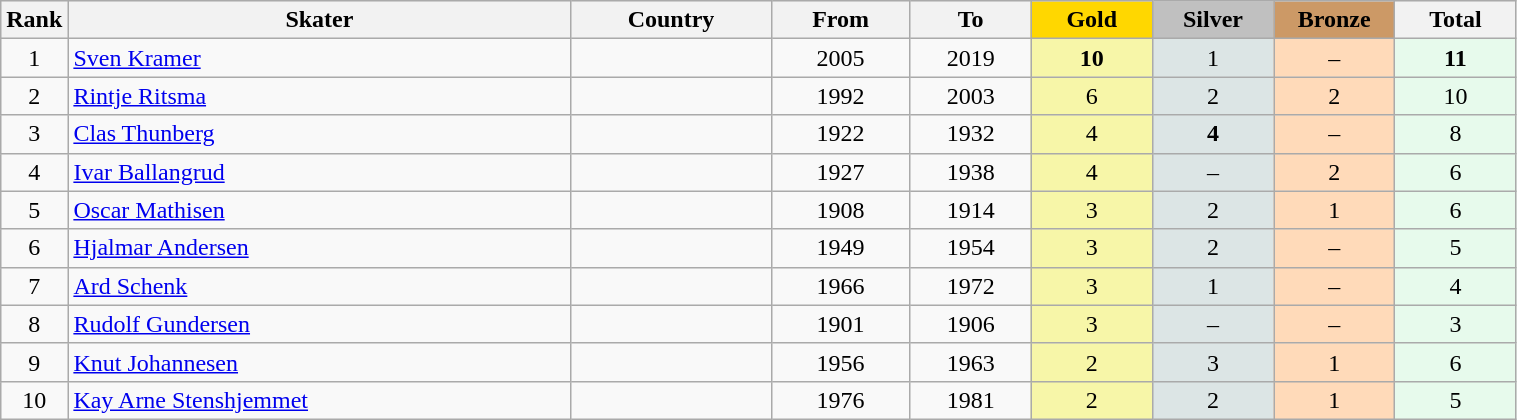<table class="wikitable plainrowheaders" width=80% style="text-align:center;">
<tr style="background-color:#EDEDED;">
<th class="hintergrundfarbe5" style="width:1em">Rank</th>
<th class="hintergrundfarbe5">Skater</th>
<th class="hintergrundfarbe5">Country</th>
<th class="hintergrundfarbe5">From</th>
<th class="hintergrundfarbe5">To</th>
<th style="background:    gold; width:8%">Gold</th>
<th style="background:  silver; width:8%">Silver</th>
<th style="background: #CC9966; width:8%">Bronze</th>
<th class="hintergrundfarbe5" style="width:8%">Total</th>
</tr>
<tr>
<td>1</td>
<td align="left"><a href='#'>Sven Kramer</a></td>
<td align="left"></td>
<td>2005</td>
<td>2019</td>
<td bgcolor="#F7F6A8"><strong>10</strong></td>
<td bgcolor="#DCE5E5">1</td>
<td bgcolor="#FFDAB9">–</td>
<td bgcolor="#E7FAEC"><strong>11</strong></td>
</tr>
<tr align="center">
<td>2</td>
<td align="left"><a href='#'>Rintje Ritsma</a></td>
<td align="left"></td>
<td>1992</td>
<td>2003</td>
<td bgcolor="#F7F6A8">6</td>
<td bgcolor="#DCE5E5">2</td>
<td bgcolor="#FFDAB9">2</td>
<td bgcolor="#E7FAEC">10</td>
</tr>
<tr align="center">
<td>3</td>
<td align="left"><a href='#'>Clas Thunberg</a></td>
<td align="left"></td>
<td>1922</td>
<td>1932</td>
<td bgcolor="#F7F6A8">4</td>
<td bgcolor="#DCE5E5"><strong>4</strong></td>
<td bgcolor="#FFDAB9">–</td>
<td bgcolor="#E7FAEC">8</td>
</tr>
<tr align="center">
<td>4</td>
<td align="left"><a href='#'>Ivar Ballangrud</a></td>
<td align="left"></td>
<td>1927</td>
<td>1938</td>
<td bgcolor="#F7F6A8">4</td>
<td bgcolor="#DCE5E5">–</td>
<td bgcolor="#FFDAB9">2</td>
<td bgcolor="#E7FAEC">6</td>
</tr>
<tr align="center">
<td>5</td>
<td align="left"><a href='#'>Oscar Mathisen</a></td>
<td align="left"></td>
<td>1908</td>
<td>1914</td>
<td bgcolor="#F7F6A8">3</td>
<td bgcolor="#DCE5E5">2</td>
<td bgcolor="#FFDAB9">1</td>
<td bgcolor="#E7FAEC">6</td>
</tr>
<tr align="center">
<td>6</td>
<td align="left"><a href='#'>Hjalmar Andersen</a></td>
<td align="left"></td>
<td>1949</td>
<td>1954</td>
<td bgcolor="#F7F6A8">3</td>
<td bgcolor="#DCE5E5">2</td>
<td bgcolor="#FFDAB9">–</td>
<td bgcolor="#E7FAEC">5</td>
</tr>
<tr align="center">
<td>7</td>
<td align="left"><a href='#'>Ard Schenk</a></td>
<td align="left"></td>
<td>1966</td>
<td>1972</td>
<td bgcolor="#F7F6A8">3</td>
<td bgcolor="#DCE5E5">1</td>
<td bgcolor="#FFDAB9">–</td>
<td bgcolor="#E7FAEC">4</td>
</tr>
<tr align="center">
<td>8</td>
<td align="left"><a href='#'>Rudolf Gundersen</a></td>
<td align="left"></td>
<td>1901</td>
<td>1906</td>
<td bgcolor="#F7F6A8">3</td>
<td bgcolor="#DCE5E5">–</td>
<td bgcolor="#FFDAB9">–</td>
<td bgcolor="#E7FAEC">3</td>
</tr>
<tr align="center">
<td>9</td>
<td align="left"><a href='#'>Knut Johannesen</a></td>
<td align="left"></td>
<td>1956</td>
<td>1963</td>
<td bgcolor="#F7F6A8">2</td>
<td bgcolor="#DCE5E5">3</td>
<td bgcolor="#FFDAB9">1</td>
<td bgcolor="#E7FAEC">6</td>
</tr>
<tr align="center">
<td>10</td>
<td align="left"><a href='#'>Kay Arne Stenshjemmet</a></td>
<td align="left"></td>
<td>1976</td>
<td>1981</td>
<td bgcolor="#F7F6A8">2</td>
<td bgcolor="#DCE5E5">2</td>
<td bgcolor="#FFDAB9">1</td>
<td bgcolor="#E7FAEC">5</td>
</tr>
</table>
